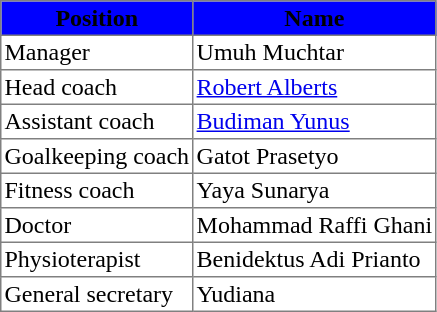<table border="1" cellpadding="2" style="border-collapse: collapse;">
<tr>
<th style="background:blue;"><span>Position</span></th>
<th style="background:blue"><span>Name</span></th>
</tr>
<tr>
<td>Manager</td>
<td> Umuh Muchtar</td>
</tr>
<tr>
<td>Head coach</td>
<td> <a href='#'>Robert Alberts</a></td>
</tr>
<tr>
<td>Assistant coach</td>
<td> <a href='#'>Budiman Yunus</a></td>
</tr>
<tr>
<td>Goalkeeping coach</td>
<td> Gatot Prasetyo</td>
</tr>
<tr>
<td>Fitness coach</td>
<td> Yaya Sunarya</td>
</tr>
<tr>
<td>Doctor</td>
<td> Mohammad Raffi Ghani</td>
</tr>
<tr>
<td>Physioterapist</td>
<td> Benidektus Adi Prianto</td>
</tr>
<tr>
<td>General secretary</td>
<td> Yudiana</td>
</tr>
</table>
